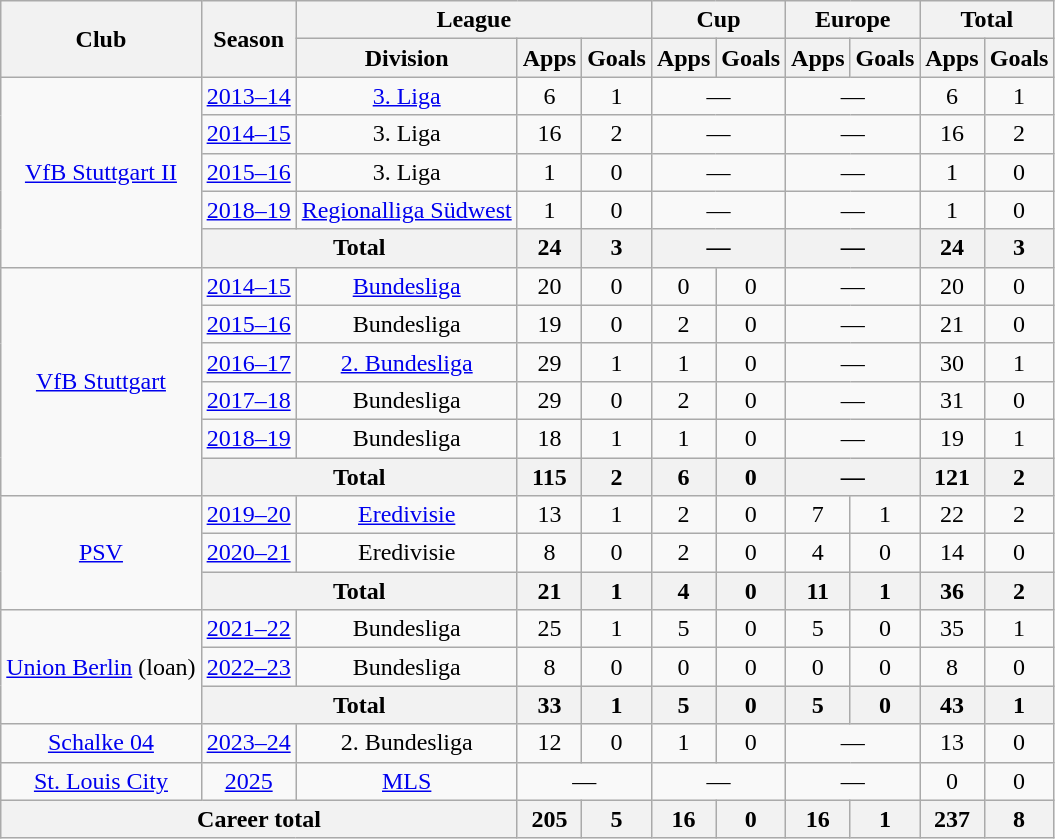<table class="wikitable nowrap" style="text-align:center">
<tr>
<th rowspan="2">Club</th>
<th rowspan="2">Season</th>
<th colspan="3">League</th>
<th colspan="2">Cup</th>
<th colspan="2">Europe</th>
<th colspan="2">Total</th>
</tr>
<tr>
<th>Division</th>
<th>Apps</th>
<th>Goals</th>
<th>Apps</th>
<th>Goals</th>
<th>Apps</th>
<th>Goals</th>
<th>Apps</th>
<th>Goals</th>
</tr>
<tr>
<td rowspan="5"><a href='#'>VfB Stuttgart II</a></td>
<td><a href='#'>2013–14</a></td>
<td><a href='#'>3. Liga</a></td>
<td>6</td>
<td>1</td>
<td colspan="2">—</td>
<td colspan="2">—</td>
<td>6</td>
<td>1</td>
</tr>
<tr>
<td><a href='#'>2014–15</a></td>
<td>3. Liga</td>
<td>16</td>
<td>2</td>
<td colspan="2">—</td>
<td colspan="2">—</td>
<td>16</td>
<td>2</td>
</tr>
<tr>
<td><a href='#'>2015–16</a></td>
<td>3. Liga</td>
<td>1</td>
<td>0</td>
<td colspan="2">—</td>
<td colspan="2">—</td>
<td>1</td>
<td>0</td>
</tr>
<tr>
<td><a href='#'>2018–19</a></td>
<td><a href='#'>Regionalliga Südwest</a></td>
<td>1</td>
<td>0</td>
<td colspan="2">—</td>
<td colspan="2">—</td>
<td>1</td>
<td>0</td>
</tr>
<tr>
<th colspan="2">Total</th>
<th>24</th>
<th>3</th>
<th colspan="2">—</th>
<th colspan="2">—</th>
<th>24</th>
<th>3</th>
</tr>
<tr>
<td rowspan="6"><a href='#'>VfB Stuttgart</a></td>
<td><a href='#'>2014–15</a></td>
<td><a href='#'>Bundesliga</a></td>
<td>20</td>
<td>0</td>
<td>0</td>
<td>0</td>
<td colspan="2">—</td>
<td>20</td>
<td>0</td>
</tr>
<tr>
<td><a href='#'>2015–16</a></td>
<td>Bundesliga</td>
<td>19</td>
<td>0</td>
<td>2</td>
<td>0</td>
<td colspan="2">—</td>
<td>21</td>
<td>0</td>
</tr>
<tr>
<td><a href='#'>2016–17</a></td>
<td><a href='#'>2. Bundesliga</a></td>
<td>29</td>
<td>1</td>
<td>1</td>
<td>0</td>
<td colspan="2">—</td>
<td>30</td>
<td>1</td>
</tr>
<tr>
<td><a href='#'>2017–18</a></td>
<td>Bundesliga</td>
<td>29</td>
<td>0</td>
<td>2</td>
<td>0</td>
<td colspan="2">—</td>
<td>31</td>
<td>0</td>
</tr>
<tr>
<td><a href='#'>2018–19</a></td>
<td>Bundesliga</td>
<td>18</td>
<td>1</td>
<td>1</td>
<td>0</td>
<td colspan="2">—</td>
<td>19</td>
<td>1</td>
</tr>
<tr>
<th colspan="2">Total</th>
<th>115</th>
<th>2</th>
<th>6</th>
<th>0</th>
<th colspan="2">—</th>
<th>121</th>
<th>2</th>
</tr>
<tr>
<td rowspan="3"><a href='#'>PSV</a></td>
<td><a href='#'>2019–20</a></td>
<td><a href='#'>Eredivisie</a></td>
<td>13</td>
<td>1</td>
<td>2</td>
<td>0</td>
<td>7</td>
<td>1</td>
<td>22</td>
<td>2</td>
</tr>
<tr>
<td><a href='#'>2020–21</a></td>
<td>Eredivisie</td>
<td>8</td>
<td>0</td>
<td>2</td>
<td>0</td>
<td>4</td>
<td>0</td>
<td>14</td>
<td>0</td>
</tr>
<tr>
<th colspan="2">Total</th>
<th>21</th>
<th>1</th>
<th>4</th>
<th>0</th>
<th>11</th>
<th>1</th>
<th>36</th>
<th>2</th>
</tr>
<tr>
<td rowspan="3"><a href='#'>Union Berlin</a> (loan)</td>
<td><a href='#'>2021–22</a></td>
<td>Bundesliga</td>
<td>25</td>
<td>1</td>
<td>5</td>
<td>0</td>
<td>5</td>
<td>0</td>
<td>35</td>
<td>1</td>
</tr>
<tr>
<td><a href='#'>2022–23</a></td>
<td>Bundesliga</td>
<td>8</td>
<td>0</td>
<td>0</td>
<td>0</td>
<td>0</td>
<td>0</td>
<td>8</td>
<td>0</td>
</tr>
<tr>
<th colspan="2">Total</th>
<th>33</th>
<th>1</th>
<th>5</th>
<th>0</th>
<th>5</th>
<th>0</th>
<th>43</th>
<th>1</th>
</tr>
<tr>
<td><a href='#'>Schalke 04</a></td>
<td><a href='#'>2023–24</a></td>
<td>2. Bundesliga</td>
<td>12</td>
<td>0</td>
<td>1</td>
<td>0</td>
<td colspan="2">—</td>
<td>13</td>
<td>0</td>
</tr>
<tr>
<td><a href='#'>St. Louis City</a></td>
<td><a href='#'>2025</a></td>
<td><a href='#'>MLS</a></td>
<td colspan="2">—</td>
<td colspan="2">—</td>
<td colspan="2">—</td>
<td>0</td>
<td>0</td>
</tr>
<tr>
<th colspan="3">Career total</th>
<th>205</th>
<th>5</th>
<th>16</th>
<th>0</th>
<th>16</th>
<th>1</th>
<th>237</th>
<th>8</th>
</tr>
</table>
